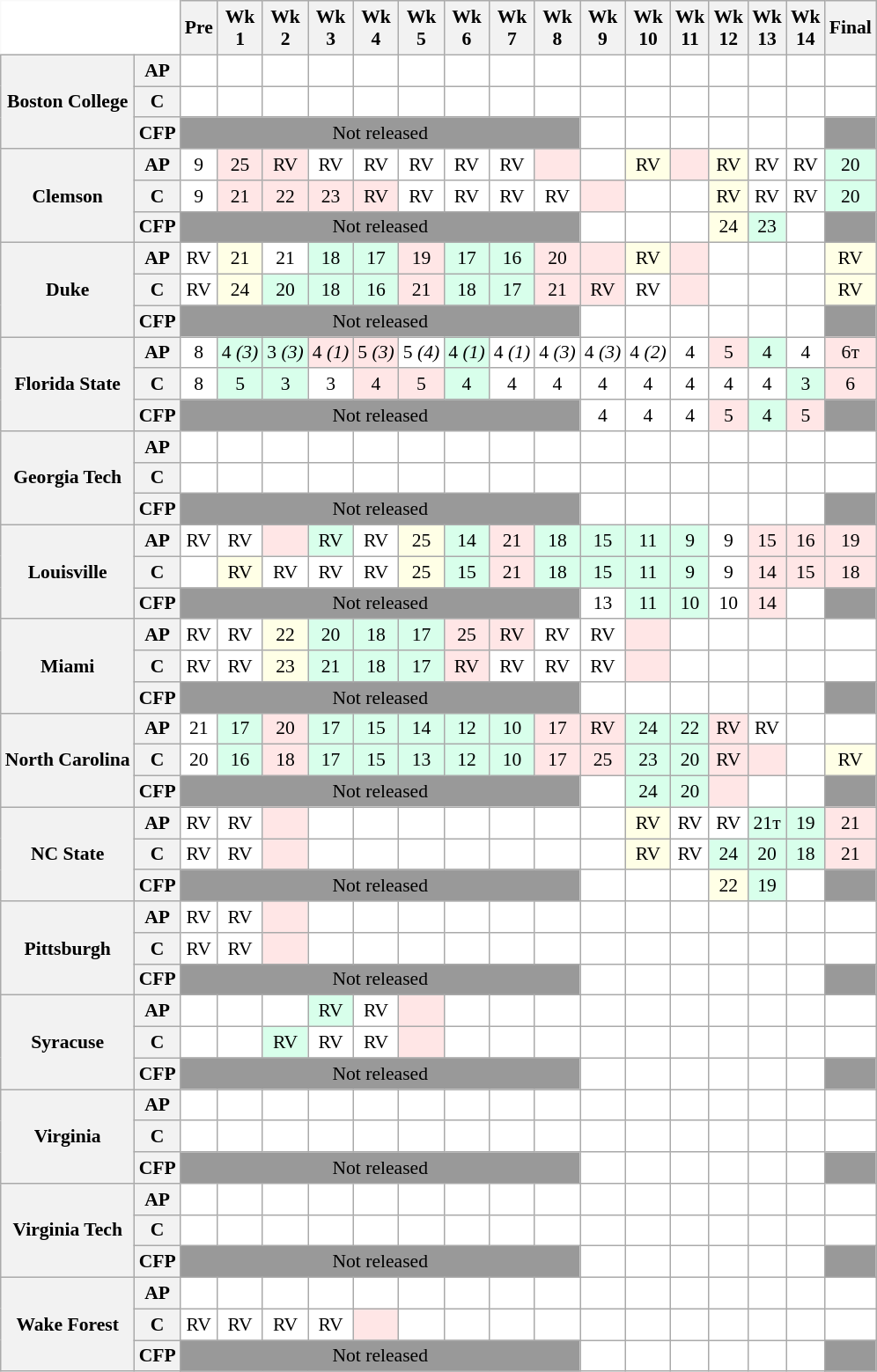<table class="wikitable" style="white-space:nowrap;font-size:90%;">
<tr>
<th colspan=2 style="background:white; border-top-style:hidden; border-left-style:hidden;"> </th>
<th>Pre</th>
<th>Wk<br>1</th>
<th>Wk<br>2</th>
<th>Wk<br>3</th>
<th>Wk<br>4</th>
<th>Wk<br>5</th>
<th>Wk<br>6</th>
<th>Wk<br>7</th>
<th>Wk<br>8</th>
<th>Wk<br>9</th>
<th>Wk<br>10</th>
<th>Wk<br>11</th>
<th>Wk<br>12</th>
<th>Wk<br>13</th>
<th>Wk<br>14</th>
<th>Final</th>
</tr>
<tr "text-align:center;">
<th rowspan=3 style=><strong>Boston College</strong></th>
<th>AP</th>
<td style="background:#FFF;"></td>
<td style="background:#FFF;"></td>
<td style="background:#FFF;"></td>
<td style="background:#FFF;"></td>
<td style="background:#FFF;"></td>
<td style="background:#FFF;"></td>
<td style="background:#FFF;"></td>
<td style="background:#FFF;"></td>
<td style="background:#FFF;"></td>
<td style="background:#FFF;"></td>
<td style="background:#FFF;"></td>
<td style="background:#FFF;"></td>
<td style="background:#FFF;"></td>
<td style="background:#FFF;"></td>
<td style="background:#FFF;"></td>
<td style="background:#FFF;"></td>
</tr>
<tr style="text-align:center;">
<th>C</th>
<td style="background:#FFF;"></td>
<td style="background:#FFF;"></td>
<td style="background:#FFF;"></td>
<td style="background:#FFF;"></td>
<td style="background:#FFF;"></td>
<td style="background:#FFF;"></td>
<td style="background:#FFF;"></td>
<td style="background:#FFF;"></td>
<td style="background:#FFF;"></td>
<td style="background:#FFF;"></td>
<td style="background:#FFF;"></td>
<td style="background:#FFF;"></td>
<td style="background:#FFF;"></td>
<td style="background:#FFF;"></td>
<td style="background:#FFF;"></td>
<td style="background:#FFF;"></td>
</tr>
<tr style="text-align:center;">
<th>CFP</th>
<td colspan=9 style="background:#999;" align=center>Not released</td>
<td style="background:#FFF;"> </td>
<td style="background:#FFF;"></td>
<td style="background:#FFF;"></td>
<td style="background:#FFF;"></td>
<td style="background:#FFF;"></td>
<td style="background:#FFF;"></td>
<td style="background:#999;"></td>
</tr>
<tr style="text-align:center;">
<th rowspan=3 style=><strong>Clemson</strong></th>
<th>AP</th>
<td style="background:#FFF;">9</td>
<td style="background:#FFE6E6;">25</td>
<td style="background:#FFE6E6;">RV</td>
<td style="background:#FFF;">RV</td>
<td style="background:#FFF;">RV</td>
<td style="background:#FFF;">RV</td>
<td style="background:#FFF;">RV</td>
<td style="background:#FFF;">RV</td>
<td style="background:#ffe6e6;"></td>
<td style="background:#FFF;"></td>
<td style="background:#ffffe6;">RV</td>
<td style="background:#FFE6E6;"></td>
<td style="background:#ffffe6;">RV</td>
<td style="background:#FFF;">RV</td>
<td style="background:#FFF;">RV</td>
<td style="background:#D8FFEB;">20</td>
</tr>
<tr style="text-align:center;">
<th>C</th>
<td style="background:#FFF;">9</td>
<td style="background:#FFE6E6;">21</td>
<td style="background:#FFE6E6;">22</td>
<td style="background:#FFE6E6;">23</td>
<td style="background:#FFE6E6;">RV</td>
<td style="background:#FFF;">RV</td>
<td style="background:#FFF;">RV</td>
<td style="background:#FFF;">RV</td>
<td style="background:#FFF;">RV</td>
<td style="background:#ffe6e6;"></td>
<td style="background:#FFF;"></td>
<td style="background:#FFF;"></td>
<td style="background:#ffffe6;">RV</td>
<td style="background:#FFF;">RV</td>
<td style="background:#FFF;">RV</td>
<td style="background:#D8FFEB;">20</td>
</tr>
<tr style="text-align:center;">
<th>CFP</th>
<td colspan=9 style="background:#999;" align=center>Not released</td>
<td style="background:#FFF;"> </td>
<td style="background:#FFF;"></td>
<td style="background:#FFF;"></td>
<td style="background:#ffffe6;">24</td>
<td style="background:#D8FFEB;">23</td>
<td style="background:#FFF;"></td>
<td style="background:#999;"></td>
</tr>
<tr style="text-align:center;">
<th rowspan=3 style=><strong>Duke</strong></th>
<th>AP</th>
<td style="background:#FFF;">RV</td>
<td style="background:#ffffe6;">21</td>
<td style="background:#FFF;">21</td>
<td style="background:#D8FFEB;">18</td>
<td style="background:#D8FFEB;">17</td>
<td style="background:#FFE6E6;">19</td>
<td style="background:#D8FFEB;">17</td>
<td style="background:#D8FFEB;">16</td>
<td style="background:#ffe6e6;">20</td>
<td style="background:#ffe6e6;"></td>
<td style="background:#ffffe6;">RV</td>
<td style="background:#FFE6E6;"></td>
<td style="background:#FFF;"></td>
<td style="background:#FFF;"></td>
<td style="background:#FFF;"></td>
<td style="background:#ffffe6;">RV</td>
</tr>
<tr style="text-align:center;">
<th>C</th>
<td style="background:#FFF;">RV</td>
<td style="background:#ffffe6;">24</td>
<td style="background:#D8FFEB;">20</td>
<td style="background:#D8FFEB;">18</td>
<td style="background:#D8FFEB;">16</td>
<td style="background:#FFE6E6;">21</td>
<td style="background:#D8FFEB;">18</td>
<td style="background:#D8FFEB;">17</td>
<td style="background:#FFE6E6;">21</td>
<td style="background:#ffe6e6;">RV</td>
<td style="background:#FFF;">RV</td>
<td style="background:#FFE6E6;"></td>
<td style="background:#FFF;"></td>
<td style="background:#FFF;"></td>
<td style="background:#FFF;"></td>
<td style="background:#ffffe6;">RV</td>
</tr>
<tr style="text-align:center;">
<th>CFP</th>
<td colspan=9 style="background:#999;" align=center>Not released</td>
<td style="background:#FFF;"> </td>
<td style="background:#FFF;"></td>
<td style="background:#FFF;"></td>
<td style="background:#FFF;"></td>
<td style="background:#FFF;"></td>
<td style="background:#FFF;"></td>
<td style="background:#999;"></td>
</tr>
<tr style="text-align:center;">
<th rowspan=3 style=><strong>Florida State</strong></th>
<th>AP</th>
<td style="background:#FFF;">8</td>
<td style="background:#D8FFEB;">4 <em>(3)</em></td>
<td style="background:#D8FFEB;">3 <em>(3)</em></td>
<td style="background:#FFE6E6;">4 <em>(1)</em></td>
<td style="background:#FFE6E6;">5 <em>(3)</em></td>
<td style="background:#FFF;">5 <em>(4)</em></td>
<td style="background:#D8FFEB;">4 <em>(1)</em></td>
<td style="background:#FFF;">4 <em>(1)</em></td>
<td style="background:#FFF;">4 <em>(3)</em></td>
<td style="background:#FFF;">4 <em>(3)</em></td>
<td style="background:#FFF;">4 <em>(2)</em></td>
<td style="background:#FFF;">4</td>
<td style="background:#FFE6E6;">5</td>
<td style="background:#D8FFEB;">4</td>
<td style="background:#FFF;">4</td>
<td style="background:#FFE6E6;">6т</td>
</tr>
<tr style="text-align:center;">
<th>C</th>
<td style="background:#FFF;">8</td>
<td style="background:#D8FFEB;">5</td>
<td style="background:#D8FFEB;">3</td>
<td style="background:#FFF;">3</td>
<td style="background:#FFE6E6;">4</td>
<td style="background:#FFE6E6;">5</td>
<td style="background:#D8FFEB;">4</td>
<td style="background:#FFF;">4</td>
<td style="background:#FFF;">4</td>
<td style="background:#FFF;">4</td>
<td style="background:#FFF;">4</td>
<td style="background:#FFF;">4</td>
<td style="background:#FFF;">4</td>
<td style="background:#FFF;">4</td>
<td style="background:#D8FFEB;">3</td>
<td style="background:#FFE6E6;">6</td>
</tr>
<tr style="text-align:center;">
<th>CFP</th>
<td colspan=9 style="background:#999;" align=center>Not released</td>
<td style="background:#FFF;">4</td>
<td style="background:#FFF;">4</td>
<td style="background:#FFF;">4</td>
<td style="background:#FFE6E6;">5</td>
<td style="background:#D8FFEB;">4</td>
<td style="background:#FFE6E6;">5</td>
<td style="background:#999;"></td>
</tr>
<tr style="text-align:center;">
<th rowspan=3 style=><strong>Georgia Tech</strong></th>
<th>AP</th>
<td style="background:#FFF;"></td>
<td style="background:#FFF;"></td>
<td style="background:#FFF;"></td>
<td style="background:#FFF;"></td>
<td style="background:#FFF;"></td>
<td style="background:#FFF;"></td>
<td style="background:#FFF;"></td>
<td style="background:#FFF;"></td>
<td style="background:#FFF;"></td>
<td style="background:#FFF;"></td>
<td style="background:#FFF;"></td>
<td style="background:#FFF;"></td>
<td style="background:#FFF;"></td>
<td style="background:#FFF;"></td>
<td style="background:#FFF;"></td>
<td style="background:#FFF;"></td>
</tr>
<tr style="text-align:center;">
<th>C</th>
<td style="background:#FFF;"></td>
<td style="background:#FFF;"></td>
<td style="background:#FFF;"></td>
<td style="background:#FFF;"></td>
<td style="background:#FFF;"></td>
<td style="background:#FFF;"></td>
<td style="background:#FFF;"></td>
<td style="background:#FFF;"></td>
<td style="background:#FFF;"></td>
<td style="background:#FFF;"></td>
<td style="background:#FFF;"></td>
<td style="background:#FFF;"></td>
<td style="background:#FFF;"></td>
<td style="background:#FFF;"></td>
<td style="background:#FFF;"></td>
<td style="background:#FFF;"></td>
</tr>
<tr style="text-align:center;">
<th>CFP</th>
<td colspan=9 style="background:#999;" align=center>Not released</td>
<td style="background:#FFF;"> </td>
<td style="background:#FFF;"></td>
<td style="background:#FFF;"></td>
<td style="background:#FFF;"></td>
<td style="background:#FFF;"></td>
<td style="background:#FFF;"></td>
<td style="background:#999;"></td>
</tr>
<tr style="text-align:center;">
<th rowspan=3 style=><strong>Louisville</strong></th>
<th>AP</th>
<td style="background:#FFF;">RV</td>
<td style="background:#FFF;">RV</td>
<td style="background:#FFE6E6;"></td>
<td style="background:#D8FFEB;">RV</td>
<td style="background:#FFF;">RV</td>
<td style="background:#ffffe6;">25</td>
<td style="background:#D8FFEB;">14</td>
<td style="background:#FFE6E6;">21</td>
<td style="background:#D8FFEB;">18</td>
<td style="background:#D8FFEB;">15</td>
<td style="background:#D8FFEB;">11</td>
<td style="background:#D8FFEB;">9</td>
<td style="background:#FFF;">9</td>
<td style="background:#FFE6E6;">15</td>
<td style="background:#FFE6E6;">16</td>
<td style="background:#FFE6E6;">19</td>
</tr>
<tr style="text-align:center;">
<th>C</th>
<td style="background:#FFF;"></td>
<td style="background:#ffffe6;">RV</td>
<td style="background:#FFF;">RV</td>
<td style="background:#FFF;">RV</td>
<td style="background:#FFF;">RV</td>
<td style="background:#ffffe6;">25</td>
<td style="background:#D8FFEB;">15</td>
<td style="background:#FFE6E6;">21</td>
<td style="background:#D8FFEB;">18</td>
<td style="background:#D8FFEB;">15</td>
<td style="background:#D8FFEB;">11</td>
<td style="background:#D8FFEB;">9</td>
<td style="background:#FFF;">9</td>
<td style="background:#FFE6E6;">14</td>
<td style="background:#FFE6E6;">15</td>
<td style="background:#FFE6E6;">18</td>
</tr>
<tr style="text-align:center;">
<th>CFP</th>
<td colspan=9 style="background:#999;" align=center>Not released</td>
<td style="background:#FFF;">13</td>
<td style="background:#D8FFEB;">11</td>
<td style="background:#D8FFEB;">10</td>
<td style="background:#FFF;">10</td>
<td style="background:#FFE6E6;">14</td>
<td style="background:#FFF;"></td>
<td style="background:#999;"></td>
</tr>
<tr style="text-align:center;">
<th rowspan=3 style=><strong>Miami</strong></th>
<th>AP</th>
<td style="background:#FFF;">RV</td>
<td style="background:#FFF;">RV</td>
<td style="background:#ffffe6;">22</td>
<td style="background:#D8FFEB;">20</td>
<td style="background:#D8FFEB;">18</td>
<td style="background:#D8FFEB;">17</td>
<td style="background:#FFE6E6;">25</td>
<td style="background:#FFE6E6;">RV</td>
<td style="background:#FFF;">RV</td>
<td style="background:#FFF;">RV</td>
<td style="background:#FFE6E6;"></td>
<td style="background:#FFF;"></td>
<td style="background:#FFF;"></td>
<td style="background:#FFF;"></td>
<td style="background:#FFF;"></td>
<td style="background:#FFF;"></td>
</tr>
<tr style="text-align:center;">
<th>C</th>
<td style="background:#FFF;">RV</td>
<td style="background:#FFF;">RV</td>
<td style="background:#ffffe6;">23</td>
<td style="background:#D8FFEB;">21</td>
<td style="background:#D8FFEB;">18</td>
<td style="background:#D8FFEB;">17</td>
<td style="background:#FFE6E6;">RV</td>
<td style="background:#FFF;">RV</td>
<td style="background:#FFF;">RV</td>
<td style="background:#FFF;">RV</td>
<td style="background:#FFE6E6;"></td>
<td style="background:#FFF;"></td>
<td style="background:#FFF;"></td>
<td style="background:#FFF;"></td>
<td style="background:#FFF;"></td>
<td style="background:#FFF;"></td>
</tr>
<tr style="text-align:center;">
<th>CFP</th>
<td colspan=9 style="background:#999;" align=center>Not released</td>
<td style="background:#FFF;"> </td>
<td style="background:#FFF;"></td>
<td style="background:#FFF;"></td>
<td style="background:#FFF;"></td>
<td style="background:#FFF;"></td>
<td style="background:#FFF;"></td>
<td style="background:#999;"></td>
</tr>
<tr style="text-align:center;">
<th rowspan=3 style=><strong>North Carolina</strong></th>
<th>AP</th>
<td style="background:#FFF;">21</td>
<td style="background:#D8FFEB;">17</td>
<td style="background:#FFE6E6;">20</td>
<td style="background:#D8FFEB;">17</td>
<td style="background:#D8FFEB;">15</td>
<td style="background:#D8FFEB;">14</td>
<td style="background:#D8FFEB;">12</td>
<td style="background:#D8FFEB;">10</td>
<td style="background:#FFE6E6;">17</td>
<td style="background:#FFE6E6;">RV</td>
<td style="background:#D8FFEB;">24</td>
<td style="background:#D8FFEB;">22</td>
<td style="background:#FFE6E6;">RV</td>
<td style="background:#FFF;">RV</td>
<td style="background:#FFF;"></td>
<td style="background:#FFF;"></td>
</tr>
<tr style="text-align:center;">
<th>C</th>
<td style="background:#FFF;">20</td>
<td style="background:#D8FFEB;">16</td>
<td style="background:#FFE6E6;">18</td>
<td style="background:#D8FFEB;">17</td>
<td style="background:#D8FFEB;">15</td>
<td style="background:#D8FFEB;">13</td>
<td style="background:#D8FFEB;">12</td>
<td style="background:#D8FFEB;">10</td>
<td style="background:#FFE6E6;">17</td>
<td style="background:#FFE6E6;">25</td>
<td style="background:#D8FFEB;">23</td>
<td style="background:#D8FFEB;">20</td>
<td style="background:#FFE6E6;">RV</td>
<td style="background:#FFE6E6;"></td>
<td style="background:#FFF;"></td>
<td style="background:#ffffe6;">RV</td>
</tr>
<tr style="text-align:center;">
<th>CFP</th>
<td colspan=9 style="background:#999;" align=center>Not released</td>
<td style="background:#FFF;"> </td>
<td style="background:#D8FFEB;">24</td>
<td style="background:#D8FFEB;">20</td>
<td style="background:#FFE6E6;"></td>
<td style="background:#FFF;"></td>
<td style="background:#FFF;"></td>
<td style="background:#999;"></td>
</tr>
<tr style="text-align:center;">
<th rowspan=3 style=><strong>NC State</strong></th>
<th>AP</th>
<td style="background:#FFF;">RV</td>
<td style="background:#FFF;">RV</td>
<td style="background:#FFE6E6;"></td>
<td style="background:#FFF;"></td>
<td style="background:#FFF;"></td>
<td style="background:#FFF;"></td>
<td style="background:#FFF;"></td>
<td style="background:#FFF;"></td>
<td style="background:#FFF;"></td>
<td style="background:#FFF;"></td>
<td style="background:#FFFFE6;">RV</td>
<td style="background:#FFF;">RV</td>
<td style="background:#FFF;">RV</td>
<td style="background:#D8FFEB;">21т</td>
<td style="background:#D8FFEB;">19</td>
<td style="background:#FFE6E6;">21</td>
</tr>
<tr style="text-align:center;">
<th>C</th>
<td style="background:#FFF;">RV</td>
<td style="background:#FFF;">RV</td>
<td style="background:#FFE6E6;"></td>
<td style="background:#FFF;"></td>
<td style="background:#FFF;"></td>
<td style="background:#FFF;"></td>
<td style="background:#FFF;"></td>
<td style="background:#FFF;"></td>
<td style="background:#FFF;"></td>
<td style="background:#FFF;"></td>
<td style="background:#FFFFE6;">RV</td>
<td style="background:#FFF;">RV</td>
<td style="background:#D8FFEB;">24</td>
<td style="background:#D8FFEB;">20</td>
<td style="background:#D8FFEB;">18</td>
<td style="background:#FFE6E6;">21</td>
</tr>
<tr style="text-align:center;">
<th>CFP</th>
<td colspan=9 style="background:#999;" align=center>Not released</td>
<td style="background:#FFF;"> </td>
<td style="background:#FFF;"></td>
<td style="background:#FFF;"></td>
<td style="background:#FFFFE6;">22</td>
<td style="background:#D8FFEB;">19</td>
<td style="background:#FFF;"></td>
<td style="background:#999;"></td>
</tr>
<tr style="text-align:center;">
<th rowspan=3 style=><strong>Pittsburgh</strong></th>
<th>AP</th>
<td style="background:#FFF;">RV</td>
<td style="background:#FFF;">RV</td>
<td style="background:#FFE6E6;"></td>
<td style="background:#FFF;"></td>
<td style="background:#FFF;"></td>
<td style="background:#FFF;"></td>
<td style="background:#FFF;"></td>
<td style="background:#FFF;"></td>
<td style="background:#FFF;"></td>
<td style="background:#FFF;"></td>
<td style="background:#FFF;"></td>
<td style="background:#FFF;"></td>
<td style="background:#FFF;"></td>
<td style="background:#FFF;"></td>
<td style="background:#FFF;"></td>
<td style="background:#FFF;"></td>
</tr>
<tr style="text-align:center;">
<th>C</th>
<td style="background:#FFF;">RV</td>
<td style="background:#FFF;">RV</td>
<td style="background:#FFE6E6;"></td>
<td style="background:#FFF;"></td>
<td style="background:#FFF;"></td>
<td style="background:#FFF;"></td>
<td style="background:#FFF;"></td>
<td style="background:#FFF;"></td>
<td style="background:#FFF;"></td>
<td style="background:#FFF;"></td>
<td style="background:#FFF;"></td>
<td style="background:#FFF;"></td>
<td style="background:#FFF;"></td>
<td style="background:#FFF;"></td>
<td style="background:#FFF;"></td>
<td style="background:#FFF;"></td>
</tr>
<tr style="text-align:center;">
<th>CFP</th>
<td colspan=9 style="background:#999;" align=center>Not released</td>
<td style="background:#FFF;"> </td>
<td style="background:#FFF;"></td>
<td style="background:#FFF;"></td>
<td style="background:#FFF;"></td>
<td style="background:#FFF;"></td>
<td style="background:#FFF;"></td>
<td style="background:#999;"></td>
</tr>
<tr style="text-align:center;">
<th rowspan=3 style=><strong>Syracuse</strong></th>
<th>AP</th>
<td style="background:#FFF;"></td>
<td style="background:#FFF;"></td>
<td style="background:#FFF;"></td>
<td style="background:#D8FFEB;">RV</td>
<td style="background:#FFF;">RV</td>
<td style="background:#FFE6E6;"></td>
<td style="background:#FFF;"></td>
<td style="background:#FFF;"></td>
<td style="background:#FFF;"></td>
<td style="background:#FFF;"></td>
<td style="background:#FFF;"></td>
<td style="background:#FFF;"></td>
<td style="background:#FFF;"></td>
<td style="background:#FFF;"></td>
<td style="background:#FFF;"></td>
<td style="background:#FFF;"></td>
</tr>
<tr style="text-align:center;">
<th>C</th>
<td style="background:#FFF;"></td>
<td style="background:#FFF;"></td>
<td style="background:#D8FFEB;">RV</td>
<td style="background:#FFF;">RV</td>
<td style="background:#FFF;">RV</td>
<td style="background:#FFE6E6;"></td>
<td style="background:#FFF;"></td>
<td style="background:#FFF;"></td>
<td style="background:#FFF;"></td>
<td style="background:#FFF;"></td>
<td style="background:#FFF;"></td>
<td style="background:#FFF;"></td>
<td style="background:#FFF;"></td>
<td style="background:#FFF;"></td>
<td style="background:#FFF;"></td>
<td style="background:#FFF;"></td>
</tr>
<tr style="text-align:center;">
<th>CFP</th>
<td colspan=9 style="background:#999;" align=center>Not released</td>
<td style="background:#FFF;"> </td>
<td style="background:#FFF;"></td>
<td style="background:#FFF;"></td>
<td style="background:#FFF;"></td>
<td style="background:#FFF;"></td>
<td style="background:#FFF;"></td>
<td style="background:#999;"></td>
</tr>
<tr style="text-align:center;">
<th rowspan=3 style=><strong>Virginia</strong></th>
<th>AP</th>
<td style="background:#FFF;"></td>
<td style="background:#FFF;"></td>
<td style="background:#FFF;"></td>
<td style="background:#FFF;"></td>
<td style="background:#FFF;"></td>
<td style="background:#FFF;"></td>
<td style="background:#FFF;"></td>
<td style="background:#FFF;"></td>
<td style="background:#FFF;"></td>
<td style="background:#FFF;"></td>
<td style="background:#FFF;"></td>
<td style="background:#FFF;"></td>
<td style="background:#FFF;"></td>
<td style="background:#FFF;"></td>
<td style="background:#FFF;"></td>
<td style="background:#FFF;"></td>
</tr>
<tr style="text-align:center;">
<th>C</th>
<td style="background:#FFF;"></td>
<td style="background:#FFF;"></td>
<td style="background:#FFF;"></td>
<td style="background:#FFF;"></td>
<td style="background:#FFF;"></td>
<td style="background:#FFF;"></td>
<td style="background:#FFF;"></td>
<td style="background:#FFF;"></td>
<td style="background:#FFF;"></td>
<td style="background:#FFF;"></td>
<td style="background:#FFF;"></td>
<td style="background:#FFF;"></td>
<td style="background:#FFF;"></td>
<td style="background:#FFF;"></td>
<td style="background:#FFF;"></td>
<td style="background:#FFF;"></td>
</tr>
<tr style="text-align:center;">
<th>CFP</th>
<td colspan=9 style="background:#999;" align=center>Not released</td>
<td style="background:#FFF;"> </td>
<td style="background:#FFF;"></td>
<td style="background:#FFF;"></td>
<td style="background:#FFF;"></td>
<td style="background:#FFF;"></td>
<td style="background:#FFF;"></td>
<td style="background:#999;"></td>
</tr>
<tr style="text-align:center;">
<th rowspan=3 style=><strong>Virginia Tech</strong></th>
<th>AP</th>
<td style="background:#FFF;"></td>
<td style="background:#FFF;"></td>
<td style="background:#FFF;"></td>
<td style="background:#FFF;"></td>
<td style="background:#FFF;"></td>
<td style="background:#FFF;"></td>
<td style="background:#FFF;"></td>
<td style="background:#FFF;"></td>
<td style="background:#FFF;"></td>
<td style="background:#FFF;"></td>
<td style="background:#FFF;"></td>
<td style="background:#FFF;"></td>
<td style="background:#FFF;"></td>
<td style="background:#FFF;"></td>
<td style="background:#FFF;"></td>
<td style="background:#FFF;"></td>
</tr>
<tr style="text-align:center;">
<th>C</th>
<td style="background:#FFF;"></td>
<td style="background:#FFF;"></td>
<td style="background:#FFF;"></td>
<td style="background:#FFF;"></td>
<td style="background:#FFF;"></td>
<td style="background:#FFF;"></td>
<td style="background:#FFF;"></td>
<td style="background:#FFF;"></td>
<td style="background:#FFF;"></td>
<td style="background:#FFF;"></td>
<td style="background:#FFF;"></td>
<td style="background:#FFF;"></td>
<td style="background:#FFF;"></td>
<td style="background:#FFF;"></td>
<td style="background:#FFF;"></td>
<td style="background:#FFF;"></td>
</tr>
<tr style="text-align:center;">
<th>CFP</th>
<td colspan=9 style="background:#999;" align=center>Not released</td>
<td style="background:#FFF;"> </td>
<td style="background:#FFF;"></td>
<td style="background:#FFF;"></td>
<td style="background:#FFF;"></td>
<td style="background:#FFF;"></td>
<td style="background:#FFF;"></td>
<td style="background:#999;"></td>
</tr>
<tr style="text-align:center;">
<th rowspan=3 style=><strong>Wake Forest</strong></th>
<th>AP</th>
<td style="background:#FFF;"></td>
<td style="background:#FFF;"></td>
<td style="background:#FFF;"></td>
<td style="background:#FFF;"></td>
<td style="background:#FFF;"></td>
<td style="background:#FFF;"></td>
<td style="background:#FFF;"></td>
<td style="background:#FFF;"></td>
<td style="background:#FFF;"></td>
<td style="background:#FFF;"></td>
<td style="background:#FFF;"></td>
<td style="background:#FFF;"></td>
<td style="background:#FFF;"></td>
<td style="background:#FFF;"></td>
<td style="background:#FFF;"></td>
<td style="background:#FFF;"></td>
</tr>
<tr style="text-align:center;">
<th>C</th>
<td style="background:#FFF;">RV</td>
<td style="background:#FFF;">RV</td>
<td style="background:#FFF;">RV</td>
<td style="background:#FFF;">RV</td>
<td style="background:#FFE6E6;"></td>
<td style="background:#FFF;"></td>
<td style="background:#FFF;"></td>
<td style="background:#FFF;"></td>
<td style="background:#FFF;"></td>
<td style="background:#FFF;"></td>
<td style="background:#FFF;"></td>
<td style="background:#FFF;"></td>
<td style="background:#FFF;"></td>
<td style="background:#FFF;"></td>
<td style="background:#FFF;"></td>
<td style="background:#FFF;"></td>
</tr>
<tr style="text-align:center;">
<th>CFP</th>
<td colspan=9 style="background:#999;" align=center>Not released</td>
<td style="background:#FFF;"> </td>
<td style="background:#FFF;"></td>
<td style="background:#FFF;"></td>
<td style="background:#FFF;"></td>
<td style="background:#FFF;"></td>
<td style="background:#FFF;"></td>
<td style="background:#999;"></td>
</tr>
</table>
